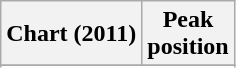<table class="wikitable sortable plainrowheaders" style="text-align:center;">
<tr>
<th scope="col">Chart (2011)</th>
<th scope="col">Peak<br>position</th>
</tr>
<tr>
</tr>
<tr>
</tr>
<tr>
</tr>
<tr>
</tr>
<tr>
</tr>
<tr>
</tr>
<tr>
</tr>
<tr>
</tr>
<tr>
</tr>
<tr>
</tr>
<tr>
</tr>
<tr>
</tr>
<tr>
</tr>
<tr>
</tr>
<tr>
</tr>
<tr>
</tr>
</table>
